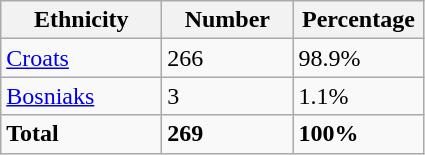<table class="wikitable">
<tr>
<th width="100px">Ethnicity</th>
<th width="80px">Number</th>
<th width="80px">Percentage</th>
</tr>
<tr>
<td><a href='#'>Croats</a></td>
<td>266</td>
<td>98.9%</td>
</tr>
<tr>
<td><a href='#'>Bosniaks</a></td>
<td>3</td>
<td>1.1%</td>
</tr>
<tr>
<td><strong>Total</strong></td>
<td><strong>269</strong></td>
<td><strong>100%</strong></td>
</tr>
</table>
